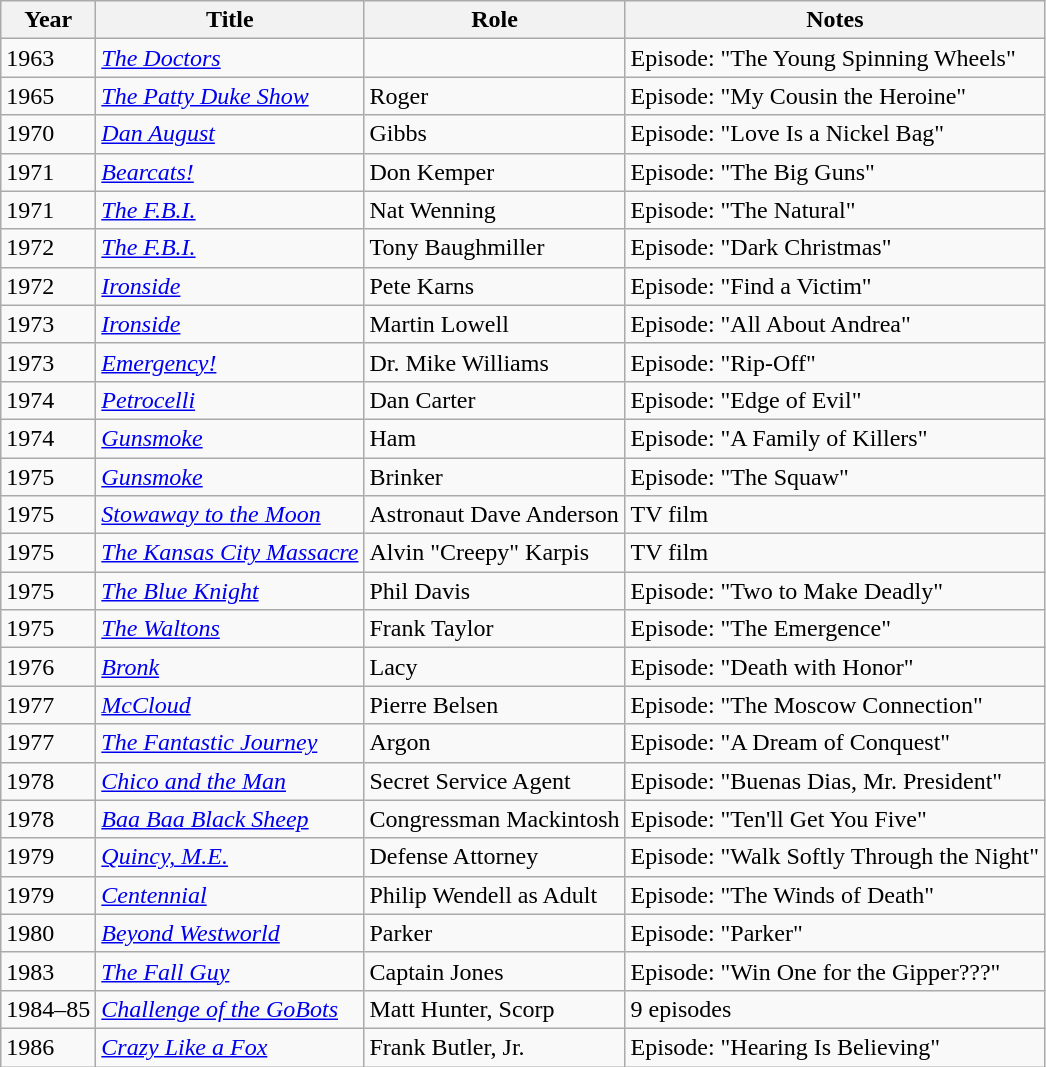<table class="wikitable">
<tr>
<th>Year</th>
<th>Title</th>
<th>Role</th>
<th>Notes</th>
</tr>
<tr>
<td>1963</td>
<td><em><a href='#'>The Doctors</a></em></td>
<td></td>
<td>Episode: "The Young Spinning Wheels"</td>
</tr>
<tr>
<td>1965</td>
<td><em><a href='#'>The Patty Duke Show</a></em></td>
<td>Roger</td>
<td>Episode: "My Cousin the Heroine"</td>
</tr>
<tr>
<td>1970</td>
<td><em><a href='#'>Dan August</a></em></td>
<td>Gibbs</td>
<td>Episode: "Love Is a Nickel Bag"</td>
</tr>
<tr>
<td>1971</td>
<td><em><a href='#'>Bearcats!</a></em></td>
<td>Don Kemper</td>
<td>Episode: "The Big Guns"</td>
</tr>
<tr>
<td>1971</td>
<td><em><a href='#'>The F.B.I.</a></em></td>
<td>Nat Wenning</td>
<td>Episode: "The Natural"</td>
</tr>
<tr>
<td>1972</td>
<td><em><a href='#'>The F.B.I.</a></em></td>
<td>Tony Baughmiller</td>
<td>Episode: "Dark Christmas"</td>
</tr>
<tr>
<td>1972</td>
<td><em><a href='#'>Ironside</a></em></td>
<td>Pete Karns</td>
<td>Episode: "Find a Victim"</td>
</tr>
<tr>
<td>1973</td>
<td><em><a href='#'>Ironside</a></em></td>
<td>Martin Lowell</td>
<td>Episode: "All About Andrea"</td>
</tr>
<tr>
<td>1973</td>
<td><em><a href='#'>Emergency!</a></em></td>
<td>Dr. Mike Williams</td>
<td>Episode: "Rip-Off"</td>
</tr>
<tr>
<td>1974</td>
<td><em><a href='#'>Petrocelli</a></em></td>
<td>Dan Carter</td>
<td>Episode: "Edge of Evil"</td>
</tr>
<tr>
<td>1974</td>
<td><em><a href='#'>Gunsmoke</a></em></td>
<td>Ham</td>
<td>Episode: "A Family of Killers"</td>
</tr>
<tr>
<td>1975</td>
<td><em><a href='#'>Gunsmoke</a></em></td>
<td>Brinker</td>
<td>Episode: "The Squaw"</td>
</tr>
<tr>
<td>1975</td>
<td><em><a href='#'>Stowaway to the Moon</a></em></td>
<td>Astronaut Dave Anderson</td>
<td>TV film</td>
</tr>
<tr>
<td>1975</td>
<td><em><a href='#'>The Kansas City Massacre</a></em></td>
<td>Alvin "Creepy" Karpis</td>
<td>TV film</td>
</tr>
<tr>
<td>1975</td>
<td><em><a href='#'>The Blue Knight</a></em></td>
<td>Phil Davis</td>
<td>Episode: "Two to Make Deadly"</td>
</tr>
<tr>
<td>1975</td>
<td><em><a href='#'>The Waltons</a> </em></td>
<td>Frank Taylor</td>
<td>Episode: "The Emergence"</td>
</tr>
<tr>
<td>1976</td>
<td><em><a href='#'>Bronk</a></em></td>
<td>Lacy</td>
<td>Episode: "Death with Honor"</td>
</tr>
<tr>
<td>1977</td>
<td><em><a href='#'>McCloud</a></em></td>
<td>Pierre Belsen</td>
<td>Episode: "The Moscow Connection"</td>
</tr>
<tr>
<td>1977</td>
<td><em><a href='#'>The Fantastic Journey</a></em></td>
<td>Argon</td>
<td>Episode: "A Dream of Conquest"</td>
</tr>
<tr>
<td>1978</td>
<td><em><a href='#'>Chico and the Man</a></em></td>
<td>Secret Service Agent</td>
<td>Episode: "Buenas Dias, Mr. President"</td>
</tr>
<tr>
<td>1978</td>
<td><em><a href='#'>Baa Baa Black Sheep</a></em></td>
<td>Congressman Mackintosh</td>
<td>Episode: "Ten'll Get You Five"</td>
</tr>
<tr>
<td>1979</td>
<td><em><a href='#'>Quincy, M.E.</a></em></td>
<td>Defense Attorney</td>
<td>Episode: "Walk Softly Through the Night"</td>
</tr>
<tr>
<td>1979</td>
<td><em><a href='#'>Centennial</a></em></td>
<td>Philip Wendell as Adult</td>
<td>Episode: "The Winds of Death"</td>
</tr>
<tr>
<td>1980</td>
<td><em><a href='#'>Beyond Westworld</a></em></td>
<td>Parker</td>
<td>Episode: "Parker"</td>
</tr>
<tr>
<td>1983</td>
<td><em><a href='#'>The Fall Guy</a></em></td>
<td>Captain Jones</td>
<td>Episode: "Win One for the Gipper???"</td>
</tr>
<tr>
<td>1984–85</td>
<td><em><a href='#'>Challenge of the GoBots</a></em></td>
<td>Matt Hunter, Scorp</td>
<td>9 episodes</td>
</tr>
<tr>
<td>1986</td>
<td><em><a href='#'>Crazy Like a Fox</a></em></td>
<td>Frank Butler, Jr.</td>
<td>Episode: "Hearing Is Believing"</td>
</tr>
</table>
